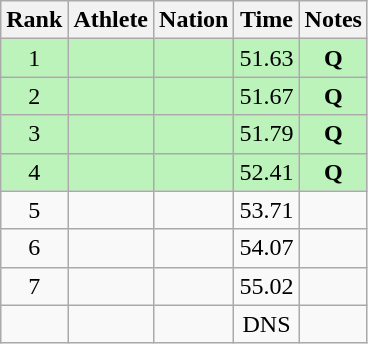<table class="wikitable sortable" style="text-align:center">
<tr>
<th>Rank</th>
<th>Athlete</th>
<th>Nation</th>
<th>Time</th>
<th>Notes</th>
</tr>
<tr bgcolor=#bbf3bb>
<td>1</td>
<td align=left></td>
<td align=left></td>
<td>51.63</td>
<td><strong>Q</strong></td>
</tr>
<tr bgcolor=#bbf3bb>
<td>2</td>
<td align=left></td>
<td align=left></td>
<td>51.67</td>
<td><strong>Q</strong></td>
</tr>
<tr bgcolor=#bbf3bb>
<td>3</td>
<td align=left></td>
<td align=left></td>
<td>51.79</td>
<td><strong>Q</strong></td>
</tr>
<tr bgcolor=#bbf3bb>
<td>4</td>
<td align=left></td>
<td align=left></td>
<td>52.41</td>
<td><strong>Q</strong></td>
</tr>
<tr>
<td>5</td>
<td align=left></td>
<td align=left></td>
<td>53.71</td>
<td></td>
</tr>
<tr>
<td>6</td>
<td align=left></td>
<td align=left></td>
<td>54.07</td>
<td></td>
</tr>
<tr>
<td>7</td>
<td align=left></td>
<td align=left></td>
<td>55.02</td>
<td></td>
</tr>
<tr>
<td></td>
<td align=left></td>
<td align=left></td>
<td>DNS</td>
<td></td>
</tr>
</table>
